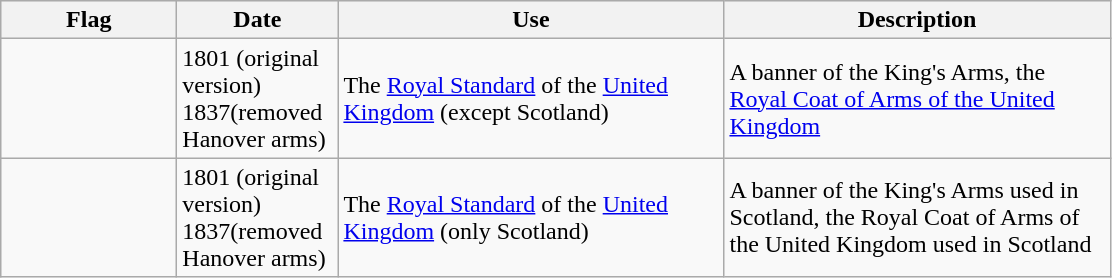<table class="wikitable">
<tr style="background:#efefef;">
<th style="width:110px;">Flag</th>
<th style="width:100px;">Date</th>
<th style="width:250px;">Use</th>
<th style="width:250px;">Description</th>
</tr>
<tr>
<td></td>
<td>1801 (original version) 1837(removed Hanover arms)</td>
<td>The <a href='#'>Royal Standard</a> of the <a href='#'>United Kingdom</a> (except Scotland)</td>
<td>A banner of the King's Arms, the <a href='#'>Royal Coat of Arms of the United Kingdom</a></td>
</tr>
<tr>
<td></td>
<td>1801 (original version) 1837(removed Hanover arms)</td>
<td>The <a href='#'>Royal Standard</a> of the <a href='#'>United Kingdom</a> (only Scotland)</td>
<td>A banner of the King's Arms used in Scotland, the Royal Coat of Arms of the United Kingdom used in Scotland</td>
</tr>
</table>
